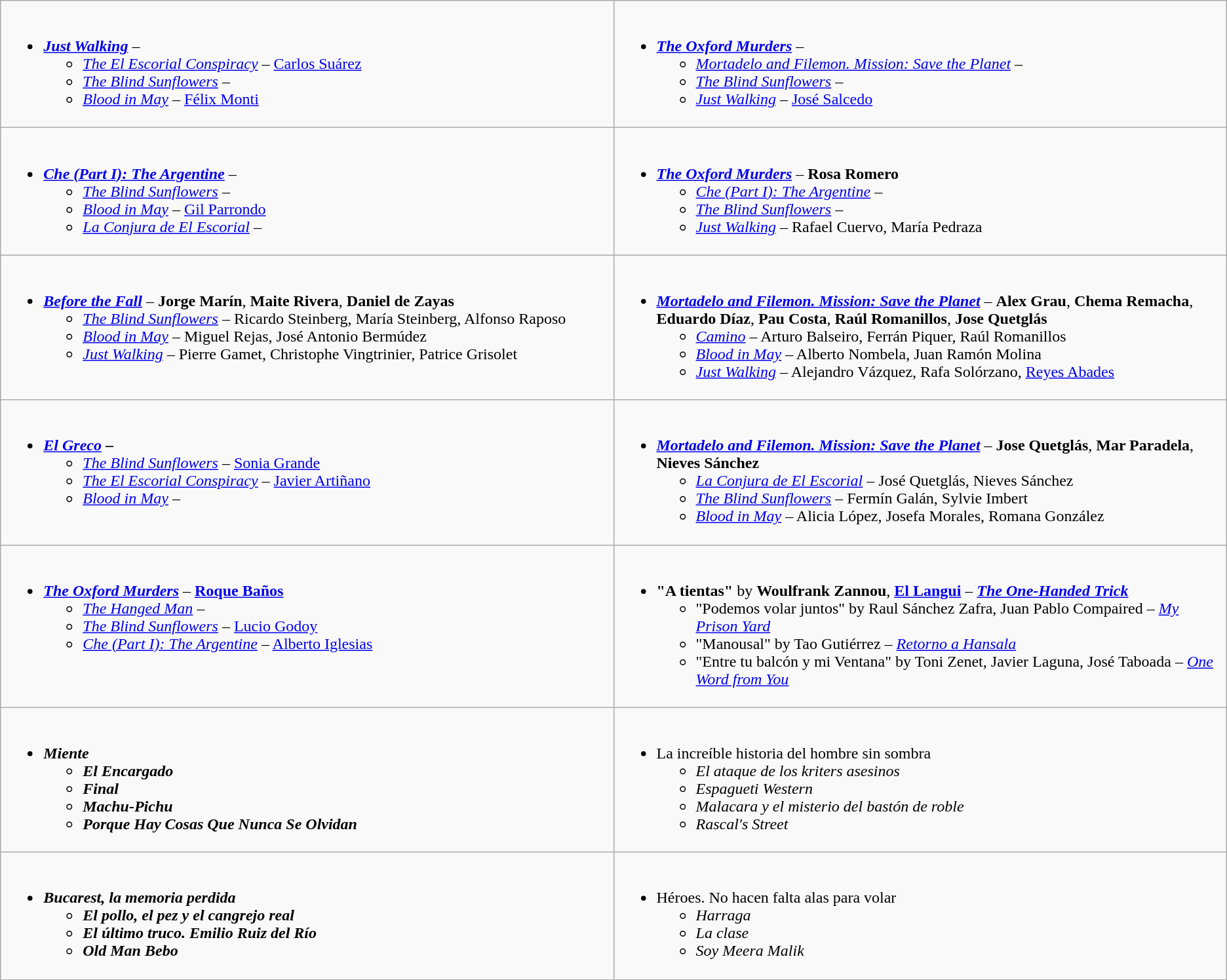<table class=wikitable style="width=100%">
<tr>
<td style="vertical-align:top;" width="50%"><br><ul><li><strong><em><a href='#'>Just Walking</a></em></strong> – <strong></strong><ul><li><em><a href='#'>The El Escorial Conspiracy</a></em> – <a href='#'>Carlos Suárez</a></li><li><em><a href='#'>The Blind Sunflowers</a></em> – </li><li><em><a href='#'>Blood in May</a></em> – <a href='#'>Félix Monti</a></li></ul></li></ul></td>
<td style="vertical-align:top;" width="50%"><br><ul><li><strong><em><a href='#'>The Oxford Murders</a></em></strong> – <strong></strong><ul><li><em><a href='#'>Mortadelo and Filemon. Mission: Save the Planet</a></em> – </li><li><em><a href='#'>The Blind Sunflowers</a></em> – </li><li><em><a href='#'>Just Walking</a></em> – <a href='#'>José Salcedo</a></li></ul></li></ul></td>
</tr>
<tr>
<td style="vertical-align:top;" width="50%"><br><ul><li><strong><em><a href='#'>Che (Part I): The Argentine</a></em></strong> – <strong></strong><ul><li><em><a href='#'>The Blind Sunflowers</a></em> – </li><li><em><a href='#'>Blood in May</a></em> – <a href='#'>Gil Parrondo</a></li><li><em><a href='#'>La Conjura de El Escorial</a></em> – </li></ul></li></ul></td>
<td style="vertical-align:top;" width="50%"><br><ul><li><strong><em><a href='#'>The Oxford Murders</a></em></strong> – <strong>Rosa Romero</strong><ul><li><em><a href='#'>Che (Part I): The Argentine</a></em> – </li><li><em><a href='#'>The Blind Sunflowers</a></em> – </li><li><em><a href='#'>Just Walking</a></em> – Rafael Cuervo, María Pedraza</li></ul></li></ul></td>
</tr>
<tr>
<td style="vertical-align:top;" width="50%"><br><ul><li><strong><em><a href='#'>Before the Fall</a></em></strong> – <strong>Jorge Marín</strong>, <strong>Maite Rivera</strong>, <strong>Daniel de Zayas</strong><ul><li><em><a href='#'>The Blind Sunflowers</a></em> – Ricardo Steinberg, María Steinberg, Alfonso Raposo</li><li><em><a href='#'>Blood in May</a></em> – Miguel Rejas, José Antonio Bermúdez</li><li><em><a href='#'>Just Walking</a></em> – Pierre Gamet, Christophe Vingtrinier, Patrice Grisolet</li></ul></li></ul></td>
<td style="vertical-align:top;" width="50%"><br><ul><li><strong><em><a href='#'>Mortadelo and Filemon. Mission: Save the Planet</a></em></strong> – <strong>Alex Grau</strong>, <strong>Chema Remacha</strong>, <strong>Eduardo Díaz</strong>, <strong>Pau Costa</strong>, <strong>Raúl Romanillos</strong>, <strong>Jose Quetglás</strong><ul><li><em><a href='#'>Camino</a></em> – Arturo Balseiro, Ferrán Piquer, Raúl Romanillos</li><li><em><a href='#'>Blood in May</a></em> – Alberto Nombela, Juan Ramón Molina</li><li><em><a href='#'>Just Walking</a></em> – Alejandro Vázquez, Rafa Solórzano, <a href='#'>Reyes Abades</a></li></ul></li></ul></td>
</tr>
<tr>
<td style="vertical-align:top;" width="50%"><br><ul><li><strong> <em><a href='#'>El Greco</a></em> – </strong><ul><li><em><a href='#'>The Blind Sunflowers</a></em> – <a href='#'>Sonia Grande</a></li><li><em><a href='#'>The El Escorial Conspiracy</a></em> – <a href='#'>Javier Artiñano</a></li><li><em><a href='#'>Blood in May</a></em> – </li></ul></li></ul></td>
<td style="vertical-align:top;" width="50%"><br><ul><li><strong><em><a href='#'>Mortadelo and Filemon. Mission: Save the Planet</a></em></strong> – <strong>Jose Quetglás</strong>, <strong>Mar Paradela</strong>, <strong>Nieves Sánchez</strong><ul><li><em><a href='#'>La Conjura de El Escorial</a></em> – José Quetglás, Nieves Sánchez</li><li><em><a href='#'>The Blind Sunflowers</a></em> – Fermín Galán, Sylvie Imbert</li><li><em><a href='#'>Blood in May</a></em> – Alicia López, Josefa Morales, Romana González</li></ul></li></ul></td>
</tr>
<tr>
<td style="vertical-align:top;" width="50%"><br><ul><li><strong><em><a href='#'>The Oxford Murders</a></em></strong> – <strong><a href='#'>Roque Baños</a></strong><ul><li><em><a href='#'>The Hanged Man</a></em> – </li><li><em><a href='#'>The Blind Sunflowers</a></em> – <a href='#'>Lucio Godoy</a></li><li><em><a href='#'>Che (Part I): The Argentine</a></em> – <a href='#'>Alberto Iglesias</a></li></ul></li></ul></td>
<td style="vertical-align:top;" width="50%"><br><ul><li><strong>"A tientas"</strong> by <strong>Woulfrank Zannou</strong>, <strong><a href='#'>El Langui</a></strong> – <strong><em><a href='#'>The One-Handed Trick</a></em></strong><ul><li>"Podemos volar juntos" by Raul Sánchez Zafra, Juan Pablo Compaired – <em><a href='#'>My Prison Yard</a></em></li><li>"Manousal" by Tao Gutiérrez – <em><a href='#'>Retorno a Hansala</a></em></li><li>"Entre tu balcón y mi Ventana" by Toni Zenet, Javier Laguna, José Taboada – <em><a href='#'>One Word from You</a></em></li></ul></li></ul></td>
</tr>
<tr>
<td style="vertical-align:top;" width="50%"><br><ul><li><strong> <em>Miente<strong><em><ul><li></em>El Encargado<em></li><li></em>Final<em></li><li></em>Machu-Pichu<em></li><li></em>Porque Hay Cosas Que Nunca Se Olvidan<em></li></ul></li></ul></td>
<td style="vertical-align:top;" width="50%"><br><ul><li></strong> </em>La increíble historia del hombre sin sombra</em></strong><ul><li><em>El ataque de los kriters asesinos</em></li><li><em>Espagueti Western</em></li><li><em>Malacara y el misterio del bastón de roble</em></li><li><em>Rascal's Street</em></li></ul></li></ul></td>
</tr>
<tr>
<td style="vertical-align:top;" width="50%"><br><ul><li><strong> <em>Bucarest, la memoria perdida<strong><em><ul><li></em>El pollo, el pez y el cangrejo real<em></li><li></em>El último truco. Emilio Ruiz del Río<em></li><li></em>Old Man Bebo<em></li></ul></li></ul></td>
<td style="vertical-align:top;" width="50%"><br><ul><li></strong> </em>Héroes. No hacen falta alas para volar</em></strong><ul><li><em>Harraga</em></li><li><em>La clase</em></li><li><em>Soy Meera Malik</em></li></ul></li></ul></td>
</tr>
</table>
